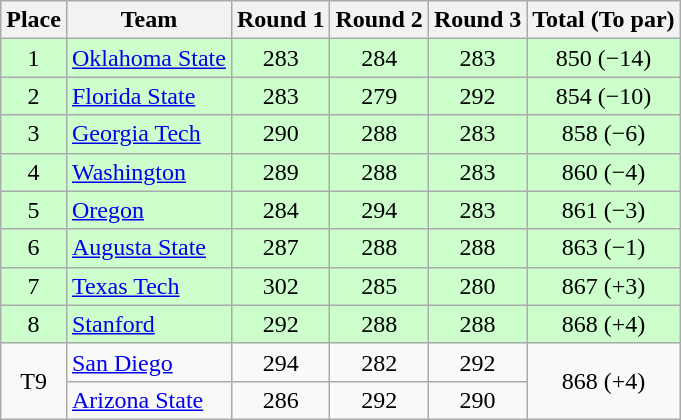<table class="wikitable" style="text-align:center">
<tr>
<th>Place</th>
<th>Team</th>
<th>Round 1</th>
<th>Round 2</th>
<th>Round 3</th>
<th>Total (To par)</th>
</tr>
<tr style="background:#cfc;">
<td>1</td>
<td align=left><a href='#'>Oklahoma State</a></td>
<td>283</td>
<td>284</td>
<td>283</td>
<td>850 (−14)</td>
</tr>
<tr style="background:#cfc;">
<td>2</td>
<td align=left><a href='#'>Florida State</a></td>
<td>283</td>
<td>279</td>
<td>292</td>
<td>854 (−10)</td>
</tr>
<tr style="background:#cfc;">
<td>3</td>
<td align=left><a href='#'>Georgia Tech</a></td>
<td>290</td>
<td>288</td>
<td>283</td>
<td>858 (−6)</td>
</tr>
<tr style="background:#cfc;">
<td>4</td>
<td align=left><a href='#'>Washington</a></td>
<td>289</td>
<td>288</td>
<td>283</td>
<td>860 (−4)</td>
</tr>
<tr style="background:#cfc;">
<td>5</td>
<td align=left><a href='#'>Oregon</a></td>
<td>284</td>
<td>294</td>
<td>283</td>
<td>861 (−3)</td>
</tr>
<tr style="background:#cfc;">
<td>6</td>
<td align=left><a href='#'>Augusta State</a></td>
<td>287</td>
<td>288</td>
<td>288</td>
<td>863 (−1)</td>
</tr>
<tr style="background:#cfc;">
<td>7</td>
<td align=left><a href='#'>Texas Tech</a></td>
<td>302</td>
<td>285</td>
<td>280</td>
<td>867 (+3)</td>
</tr>
<tr style="background:#cfc;">
<td>8</td>
<td align=left><a href='#'>Stanford</a></td>
<td>292</td>
<td>288</td>
<td>288</td>
<td>868 (+4)</td>
</tr>
<tr>
<td rowspan=2>T9</td>
<td align=left><a href='#'>San Diego</a></td>
<td>294</td>
<td>282</td>
<td>292</td>
<td rowspan=2>868 (+4)</td>
</tr>
<tr>
<td align=left><a href='#'>Arizona State</a></td>
<td>286</td>
<td>292</td>
<td>290</td>
</tr>
</table>
